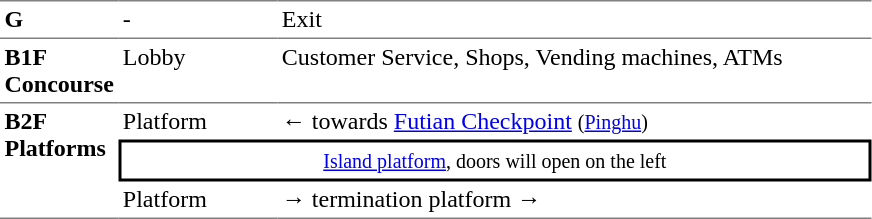<table table border=0 cellspacing=0 cellpadding=3>
<tr>
<td style="border-top:solid 1px gray;" width=50 valign=top><strong>G</strong></td>
<td style="border-top:solid 1px gray;" width=100 valign=top>-</td>
<td style="border-top:solid 1px gray;" width=390 valign=top>Exit</td>
</tr>
<tr>
<td style="border-bottom:solid 1px gray; border-top:solid 1px gray;" valign=top width=50><strong>B1F<br>Concourse</strong></td>
<td style="border-bottom:solid 1px gray; border-top:solid 1px gray;" valign=top width=100>Lobby</td>
<td style="border-bottom:solid 1px gray; border-top:solid 1px gray;" valign=top width=390>Customer Service, Shops, Vending machines, ATMs</td>
</tr>
<tr>
<td style="border-bottom:solid 1px gray;" rowspan=4 valign=top><strong>B2F<br>Platforms</strong></td>
<td>Platform</td>
<td>←  towards <a href='#'>Futian Checkpoint</a> <small>(<a href='#'>Pinghu</a>)</small></td>
</tr>
<tr>
<td style="border-right:solid 2px black;border-left:solid 2px black;border-top:solid 2px black;border-bottom:solid 2px black;text-align:center;" colspan=2><small><a href='#'>Island platform</a>, doors will open on the left</small></td>
</tr>
<tr>
<td style="border-bottom:solid 1px gray;">Platform</td>
<td style="border-bottom:solid 1px gray;"><span>→</span>  termination platform →</td>
</tr>
</table>
